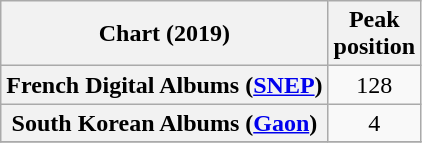<table class="wikitable sortable plainrowheaders" style="text-align:center">
<tr>
<th scope="col">Chart (2019)</th>
<th scope="col">Peak<br>position</th>
</tr>
<tr>
<th scope="row">French Digital Albums (<a href='#'>SNEP</a>)</th>
<td>128</td>
</tr>
<tr>
<th scope="row">South Korean Albums (<a href='#'>Gaon</a>)</th>
<td>4</td>
</tr>
<tr>
</tr>
</table>
